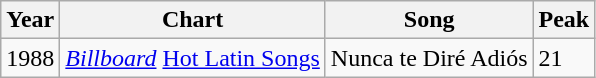<table class="wikitable">
<tr>
<th>Year</th>
<th>Chart</th>
<th>Song</th>
<th>Peak</th>
</tr>
<tr>
<td>1988</td>
<td><em><a href='#'>Billboard</a></em> <a href='#'>Hot Latin Songs</a></td>
<td>Nunca te Diré Adiós</td>
<td>21</td>
</tr>
</table>
